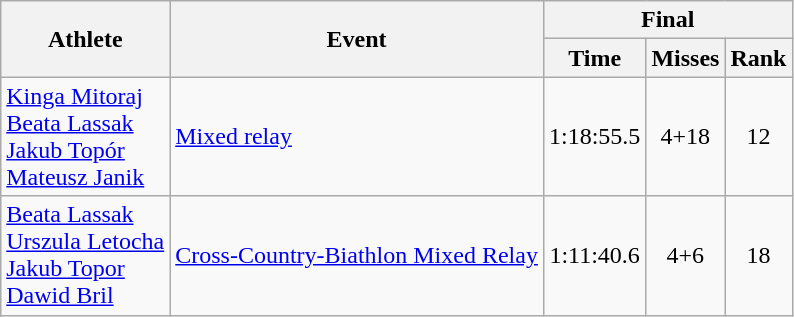<table class="wikitable">
<tr>
<th rowspan="2">Athlete</th>
<th rowspan="2">Event</th>
<th colspan="3">Final</th>
</tr>
<tr>
<th>Time</th>
<th>Misses</th>
<th>Rank</th>
</tr>
<tr>
<td><a href='#'>Kinga Mitoraj</a><br><a href='#'>Beata Lassak</a><br><a href='#'>Jakub Topór</a><br><a href='#'>Mateusz Janik</a></td>
<td><a href='#'>Mixed relay</a></td>
<td align="center">1:18:55.5</td>
<td align="center">4+18</td>
<td align="center">12</td>
</tr>
<tr>
<td><a href='#'>Beata Lassak</a><br><a href='#'>Urszula Letocha</a><br><a href='#'>Jakub Topor</a><br><a href='#'>Dawid Bril</a></td>
<td><a href='#'>Cross-Country-Biathlon Mixed Relay</a></td>
<td align="center">1:11:40.6</td>
<td align="center">4+6</td>
<td align="center">18</td>
</tr>
</table>
